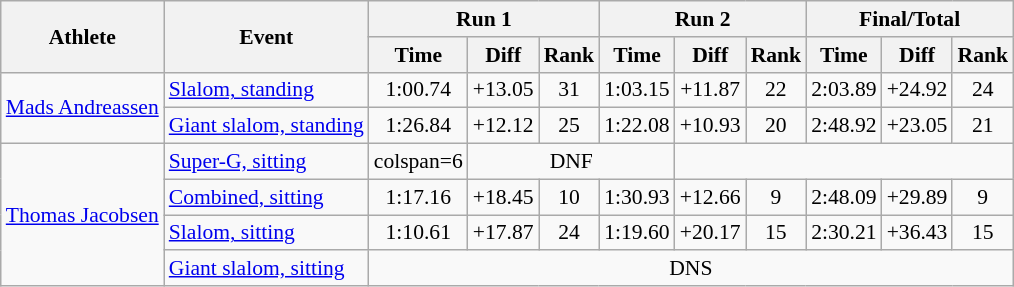<table class="wikitable" style="font-size:90%">
<tr>
<th rowspan="2">Athlete</th>
<th rowspan="2">Event</th>
<th colspan="3">Run 1</th>
<th colspan="3">Run 2</th>
<th colspan="3">Final/Total</th>
</tr>
<tr>
<th>Time</th>
<th>Diff</th>
<th>Rank</th>
<th>Time</th>
<th>Diff</th>
<th>Rank</th>
<th>Time</th>
<th>Diff</th>
<th>Rank</th>
</tr>
<tr>
<td rowspan=2><a href='#'>Mads Andreassen</a></td>
<td><a href='#'>Slalom, standing</a></td>
<td align="center">1:00.74</td>
<td align="center">+13.05</td>
<td align="center">31</td>
<td align="center">1:03.15</td>
<td align="center">+11.87</td>
<td align="center">22</td>
<td align="center">2:03.89</td>
<td align="center">+24.92</td>
<td align="center">24</td>
</tr>
<tr>
<td><a href='#'>Giant slalom, standing</a></td>
<td align="center">1:26.84</td>
<td align="center">+12.12</td>
<td align="center">25</td>
<td align="center">1:22.08</td>
<td align="center">+10.93</td>
<td align="center">20</td>
<td align="center">2:48.92</td>
<td align="center">+23.05</td>
<td align="center">21</td>
</tr>
<tr>
<td rowspan=4><a href='#'>Thomas Jacobsen</a></td>
<td><a href='#'>Super-G, sitting</a></td>
<td>colspan=6 </td>
<td align="center" colspan=3>DNF</td>
</tr>
<tr>
<td><a href='#'>Combined, sitting</a></td>
<td align="center">1:17.16</td>
<td align="center">+18.45</td>
<td align="center">10</td>
<td align="center">1:30.93</td>
<td align="center">+12.66</td>
<td align="center">9</td>
<td align="center">2:48.09</td>
<td align="center">+29.89</td>
<td align="center">9</td>
</tr>
<tr>
<td><a href='#'>Slalom, sitting</a></td>
<td align="center">1:10.61</td>
<td align="center">+17.87</td>
<td align="center">24</td>
<td align="center">1:19.60</td>
<td align="center">+20.17</td>
<td align="center">15</td>
<td align="center">2:30.21</td>
<td align="center">+36.43</td>
<td align="center">15</td>
</tr>
<tr>
<td><a href='#'>Giant slalom, sitting</a></td>
<td align="center" colspan=9>DNS</td>
</tr>
</table>
